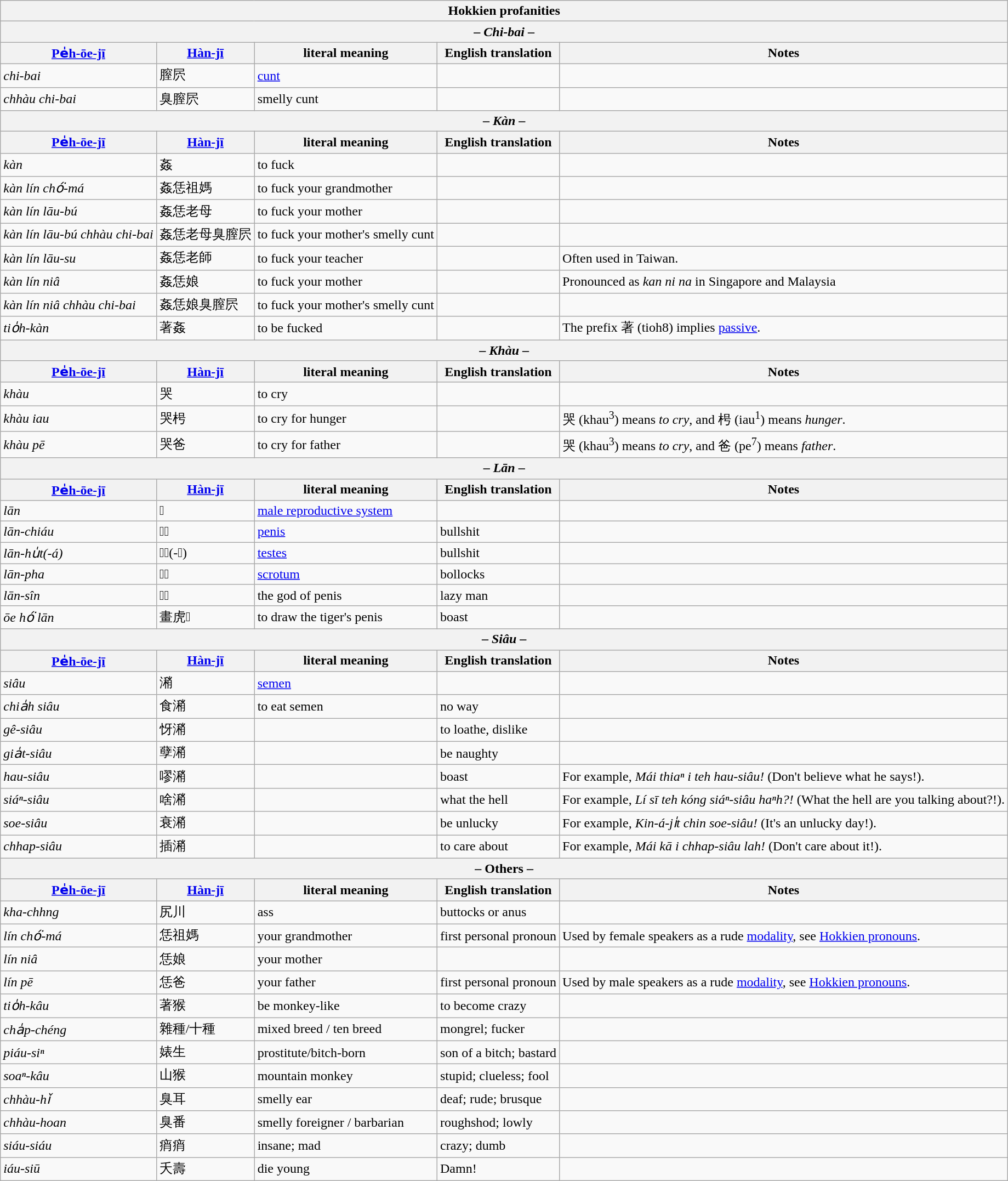<table class="wikitable">
<tr>
<th colspan=5>Hokkien profanities</th>
</tr>
<tr>
<th colspan=5>– <em>Chi-bai</em> –</th>
</tr>
<tr>
<th><a href='#'>Pe̍h-ōe-jī</a></th>
<th><a href='#'>Hàn-jī</a></th>
<th>literal meaning</th>
<th>English translation</th>
<th>Notes</th>
</tr>
<tr>
<td><em>chi-bai</em></td>
<td>膣屄</td>
<td><a href='#'>cunt</a></td>
<td></td>
<td></td>
</tr>
<tr>
<td><em>chhàu chi-bai</em></td>
<td>臭膣屄</td>
<td>smelly cunt</td>
<td></td>
<td></td>
</tr>
<tr>
<th colspan=5>– <em>Kàn</em> –</th>
</tr>
<tr>
<th><a href='#'>Pe̍h-ōe-jī</a></th>
<th><a href='#'>Hàn-jī</a></th>
<th>literal meaning</th>
<th>English translation</th>
<th>Notes</th>
</tr>
<tr>
<td><em>kàn</em></td>
<td>姦</td>
<td>to fuck</td>
<td></td>
<td></td>
</tr>
<tr>
<td><em>kàn lín chó͘-má</em></td>
<td>姦恁祖媽</td>
<td>to fuck your grandmother</td>
<td></td>
<td></td>
</tr>
<tr>
<td><em>kàn lín lāu-bú</em></td>
<td>姦恁老母</td>
<td>to fuck your mother</td>
<td></td>
<td></td>
</tr>
<tr>
<td><em>kàn lín lāu-bú chhàu chi-bai</em></td>
<td>姦恁老母臭膣屄</td>
<td>to fuck your mother's smelly cunt</td>
<td></td>
<td></td>
</tr>
<tr>
<td><em>kàn lín lāu-su</em></td>
<td>姦恁老師</td>
<td>to fuck your teacher</td>
<td></td>
<td>Often used in Taiwan.</td>
</tr>
<tr>
<td><em>kàn lín niâ</em></td>
<td>姦恁娘</td>
<td>to fuck your mother</td>
<td></td>
<td>Pronounced as <em>kan ni na</em> in Singapore and Malaysia</td>
</tr>
<tr>
<td><em>kàn lín niâ chhàu chi-bai</em></td>
<td>姦恁娘臭膣屄</td>
<td>to fuck your mother's smelly cunt</td>
<td></td>
<td></td>
</tr>
<tr>
<td><em>tio̍h-kàn</em></td>
<td>著姦</td>
<td>to be fucked</td>
<td></td>
<td>The prefix 著 (tioh8) implies <a href='#'>passive</a>.</td>
</tr>
<tr>
<th colspan=5>– <em>Khàu</em> –</th>
</tr>
<tr>
<th><a href='#'>Pe̍h-ōe-jī</a></th>
<th><a href='#'>Hàn-jī</a></th>
<th>literal meaning</th>
<th>English translation</th>
<th>Notes</th>
</tr>
<tr>
<td><em>khàu</em></td>
<td>哭</td>
<td>to cry</td>
<td></td>
<td></td>
</tr>
<tr>
<td><em>khàu iau</em></td>
<td>哭枵</td>
<td>to cry for hunger</td>
<td></td>
<td>哭 (khau<sup>3</sup>) means <em>to cry</em>, and 枵 (iau<sup>1</sup>) means <em>hunger</em>.</td>
</tr>
<tr>
<td><em>khàu pē</em></td>
<td>哭爸</td>
<td>to cry for father</td>
<td></td>
<td>哭 (khau<sup>3</sup>) means <em>to cry</em>, and 爸 (pe<sup>7</sup>) means <em>father</em>.</td>
</tr>
<tr>
<th colspan=5>– <em>Lān</em> –</th>
</tr>
<tr>
<th><a href='#'>Pe̍h-ōe-jī</a></th>
<th><a href='#'>Hàn-jī</a></th>
<th>literal meaning</th>
<th>English translation</th>
<th>Notes</th>
</tr>
<tr>
<td><em>lān</em></td>
<td>𡳞</td>
<td><a href='#'>male reproductive system</a></td>
<td></td>
<td></td>
</tr>
<tr>
<td><em>lān-chiáu</em></td>
<td>𡳞鳥</td>
<td><a href='#'>penis</a></td>
<td>bullshit</td>
<td></td>
</tr>
<tr>
<td><em>lān-hu̍t(-á)</em></td>
<td>𡳞核(-仔)</td>
<td><a href='#'>testes</a></td>
<td>bullshit</td>
<td></td>
</tr>
<tr>
<td><em>lān-pha</em></td>
<td>𡳞脬</td>
<td><a href='#'>scrotum</a></td>
<td>bollocks</td>
<td></td>
</tr>
<tr>
<td><em>lān-sîn</em></td>
<td>𡳞神</td>
<td>the god of penis</td>
<td>lazy man</td>
<td></td>
</tr>
<tr>
<td><em>ōe hó͘ lān</em></td>
<td>畫虎𡳞</td>
<td>to draw the tiger's penis</td>
<td>boast</td>
<td></td>
</tr>
<tr>
<th colspan=5>– <em>Siâu</em> –</th>
</tr>
<tr>
<th><a href='#'>Pe̍h-ōe-jī</a></th>
<th><a href='#'>Hàn-jī</a></th>
<th>literal meaning</th>
<th>English translation</th>
<th>Notes</th>
</tr>
<tr>
<td><em>siâu</em></td>
<td>潲</td>
<td><a href='#'>semen</a></td>
<td></td>
<td></td>
</tr>
<tr>
<td><em>chia̍h siâu</em></td>
<td>食潲</td>
<td>to eat semen</td>
<td>no way</td>
<td></td>
</tr>
<tr>
<td><em>gê-siâu</em></td>
<td>㤉潲</td>
<td></td>
<td>to loathe, dislike</td>
<td></td>
</tr>
<tr>
<td><em>gia̍t-siâu</em></td>
<td>孽潲</td>
<td></td>
<td>be naughty</td>
</tr>
<tr>
<td><em>hau-siâu</em></td>
<td>嘐潲</td>
<td></td>
<td>boast</td>
<td>For example, <em>Mái thiaⁿ i teh hau-siâu!</em> (Don't believe what he says!).</td>
</tr>
<tr>
<td><em>siáⁿ-siâu</em></td>
<td>啥潲</td>
<td></td>
<td>what the hell</td>
<td>For example, <em>Lí sī teh kóng siáⁿ-siâu haⁿh?!</em> (What the hell are you talking about?!).</td>
</tr>
<tr>
<td><em>soe-siâu</em></td>
<td>衰潲</td>
<td></td>
<td>be unlucky</td>
<td>For example, <em>Kin-á-ji̍t chin soe-siâu!</em> (It's an unlucky day!).</td>
</tr>
<tr>
<td><em>chhap-siâu</em></td>
<td>插潲</td>
<td></td>
<td>to care about</td>
<td>For example, <em>Mái kā i chhap-siâu lah!</em> (Don't care about it!).</td>
</tr>
<tr>
<th colspan=5>– Others –</th>
</tr>
<tr>
<th><a href='#'>Pe̍h-ōe-jī</a></th>
<th><a href='#'>Hàn-jī</a></th>
<th>literal meaning</th>
<th>English translation</th>
<th>Notes</th>
</tr>
<tr>
<td><em>kha-chhng</em></td>
<td>尻川</td>
<td>ass</td>
<td>buttocks or anus</td>
<td></td>
</tr>
<tr>
<td><em>lín chó͘-má</em></td>
<td>恁祖媽</td>
<td>your grandmother</td>
<td>first personal pronoun</td>
<td>Used by female speakers as a rude <a href='#'>modality</a>, see <a href='#'>Hokkien pronouns</a>.</td>
</tr>
<tr>
<td><em>lín niâ</em></td>
<td>恁娘</td>
<td>your mother</td>
<td></td>
<td></td>
</tr>
<tr>
<td><em>lín pē</em></td>
<td>恁爸</td>
<td>your father</td>
<td>first personal pronoun</td>
<td>Used by male speakers as a rude <a href='#'>modality</a>, see <a href='#'>Hokkien pronouns</a>.</td>
</tr>
<tr>
<td><em>tio̍h-kâu</em></td>
<td>著猴</td>
<td>be monkey-like</td>
<td>to become crazy</td>
<td></td>
</tr>
<tr>
<td><em>cha̍p-chéng</em></td>
<td>雜種/十種</td>
<td>mixed breed / ten breed</td>
<td>mongrel; fucker</td>
<td></td>
</tr>
<tr>
<td><em>piáu-siⁿ</em></td>
<td>婊生</td>
<td>prostitute/bitch-born</td>
<td>son of a bitch; bastard</td>
<td></td>
</tr>
<tr>
<td><em>soaⁿ-kâu</em></td>
<td>山猴</td>
<td>mountain monkey</td>
<td>stupid; clueless; fool</td>
<td></td>
</tr>
<tr>
<td><em>chhàu-hǐ</em></td>
<td>臭耳</td>
<td>smelly ear</td>
<td>deaf; rude; brusque</td>
<td></td>
</tr>
<tr>
<td><em>chhàu-hoan</em></td>
<td>臭番</td>
<td>smelly foreigner / barbarian</td>
<td>roughshod; lowly</td>
<td></td>
</tr>
<tr>
<td><em>siáu-siáu</em></td>
<td>痟痟</td>
<td>insane; mad</td>
<td>crazy; dumb</td>
<td></td>
</tr>
<tr>
<td><em>iáu-siū</em></td>
<td>夭壽</td>
<td>die young</td>
<td>Damn!</td>
<td></td>
</tr>
</table>
